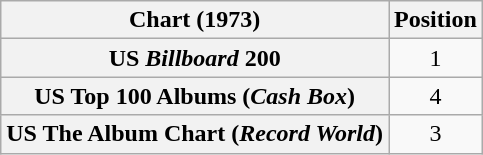<table class="wikitable sortable plainrowheaders" style="text-align:center">
<tr>
<th scope="col">Chart (1973)</th>
<th scope="col">Position</th>
</tr>
<tr>
<th scope="row">US <em>Billboard</em> 200</th>
<td>1</td>
</tr>
<tr>
<th scope="row">US Top 100 Albums (<em>Cash Box</em>)</th>
<td>4</td>
</tr>
<tr>
<th scope="row">US The Album Chart (<em>Record World</em>)</th>
<td>3</td>
</tr>
</table>
